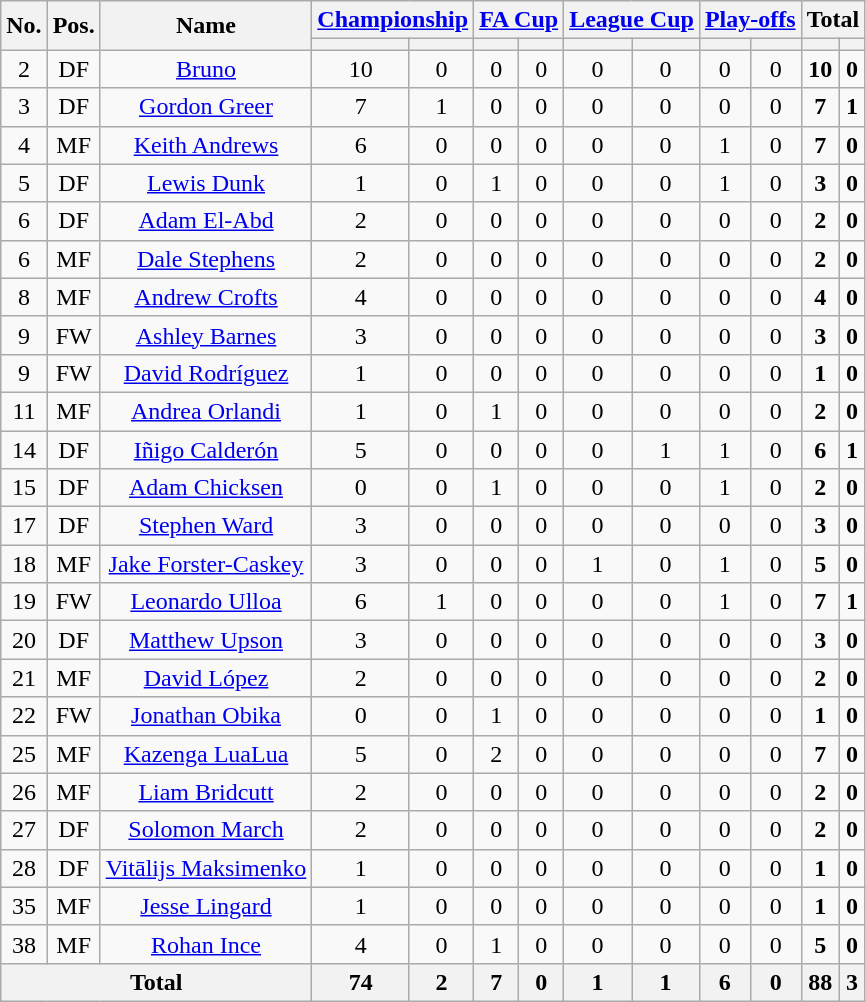<table class="wikitable sortable" style="text-align: center;">
<tr>
<th rowspan="2">No.</th>
<th rowspan="2">Pos.</th>
<th rowspan="2">Name</th>
<th colspan="2"><a href='#'>Championship</a></th>
<th colspan="2"><a href='#'>FA Cup</a></th>
<th colspan="2"><a href='#'>League Cup</a></th>
<th colspan="2"><a href='#'>Play-offs</a></th>
<th colspan="2">Total</th>
</tr>
<tr>
<th></th>
<th></th>
<th></th>
<th></th>
<th></th>
<th></th>
<th></th>
<th></th>
<th></th>
<th></th>
</tr>
<tr>
<td>2</td>
<td>DF</td>
<td><a href='#'>Bruno</a></td>
<td>10</td>
<td>0</td>
<td>0</td>
<td>0</td>
<td>0</td>
<td>0</td>
<td>0</td>
<td>0</td>
<td><strong>10</strong></td>
<td><strong>0</strong></td>
</tr>
<tr>
<td>3</td>
<td>DF</td>
<td><a href='#'>Gordon Greer</a></td>
<td>7</td>
<td>1</td>
<td>0</td>
<td>0</td>
<td>0</td>
<td>0</td>
<td>0</td>
<td>0</td>
<td><strong>7</strong></td>
<td><strong>1</strong></td>
</tr>
<tr>
<td>4</td>
<td>MF</td>
<td><a href='#'>Keith Andrews</a></td>
<td>6</td>
<td>0</td>
<td>0</td>
<td>0</td>
<td>0</td>
<td>0</td>
<td>1</td>
<td>0</td>
<td><strong>7</strong></td>
<td><strong>0</strong></td>
</tr>
<tr>
<td>5</td>
<td>DF</td>
<td><a href='#'>Lewis Dunk</a></td>
<td>1</td>
<td>0</td>
<td>1</td>
<td>0</td>
<td>0</td>
<td>0</td>
<td>1</td>
<td>0</td>
<td><strong>3</strong></td>
<td><strong>0</strong></td>
</tr>
<tr>
<td>6</td>
<td>DF</td>
<td><a href='#'>Adam El-Abd</a></td>
<td>2</td>
<td>0</td>
<td>0</td>
<td>0</td>
<td>0</td>
<td>0</td>
<td>0</td>
<td>0</td>
<td><strong>2</strong></td>
<td><strong>0</strong></td>
</tr>
<tr>
<td>6</td>
<td>MF</td>
<td><a href='#'>Dale Stephens</a></td>
<td>2</td>
<td>0</td>
<td>0</td>
<td>0</td>
<td>0</td>
<td>0</td>
<td>0</td>
<td>0</td>
<td><strong>2</strong></td>
<td><strong>0</strong></td>
</tr>
<tr>
<td>8</td>
<td>MF</td>
<td><a href='#'>Andrew Crofts</a></td>
<td>4</td>
<td>0</td>
<td>0</td>
<td>0</td>
<td>0</td>
<td>0</td>
<td>0</td>
<td>0</td>
<td><strong>4</strong></td>
<td><strong>0</strong></td>
</tr>
<tr>
<td>9</td>
<td>FW</td>
<td><a href='#'>Ashley Barnes</a></td>
<td>3</td>
<td>0</td>
<td>0</td>
<td>0</td>
<td>0</td>
<td>0</td>
<td>0</td>
<td>0</td>
<td><strong>3</strong></td>
<td><strong>0</strong></td>
</tr>
<tr>
<td>9</td>
<td>FW</td>
<td><a href='#'>David Rodríguez</a></td>
<td>1</td>
<td>0</td>
<td>0</td>
<td>0</td>
<td>0</td>
<td>0</td>
<td>0</td>
<td>0</td>
<td><strong>1</strong></td>
<td><strong>0</strong></td>
</tr>
<tr>
<td>11</td>
<td>MF</td>
<td><a href='#'>Andrea Orlandi</a></td>
<td>1</td>
<td>0</td>
<td>1</td>
<td>0</td>
<td>0</td>
<td>0</td>
<td>0</td>
<td>0</td>
<td><strong>2</strong></td>
<td><strong>0</strong></td>
</tr>
<tr>
<td>14</td>
<td>DF</td>
<td><a href='#'>Iñigo Calderón</a></td>
<td>5</td>
<td>0</td>
<td>0</td>
<td>0</td>
<td>0</td>
<td>1</td>
<td>1</td>
<td>0</td>
<td><strong>6</strong></td>
<td><strong>1</strong></td>
</tr>
<tr>
<td>15</td>
<td>DF</td>
<td><a href='#'>Adam Chicksen</a></td>
<td>0</td>
<td>0</td>
<td>1</td>
<td>0</td>
<td>0</td>
<td>0</td>
<td>1</td>
<td>0</td>
<td><strong>2</strong></td>
<td><strong>0</strong></td>
</tr>
<tr>
<td>17</td>
<td>DF</td>
<td><a href='#'>Stephen Ward</a></td>
<td>3</td>
<td>0</td>
<td>0</td>
<td>0</td>
<td>0</td>
<td>0</td>
<td>0</td>
<td>0</td>
<td><strong>3</strong></td>
<td><strong>0</strong></td>
</tr>
<tr>
<td>18</td>
<td>MF</td>
<td><a href='#'>Jake Forster-Caskey</a></td>
<td>3</td>
<td>0</td>
<td>0</td>
<td>0</td>
<td>1</td>
<td>0</td>
<td>1</td>
<td>0</td>
<td><strong>5</strong></td>
<td><strong>0</strong></td>
</tr>
<tr>
<td>19</td>
<td>FW</td>
<td><a href='#'>Leonardo Ulloa</a></td>
<td>6</td>
<td>1</td>
<td>0</td>
<td>0</td>
<td>0</td>
<td>0</td>
<td>1</td>
<td>0</td>
<td><strong>7</strong></td>
<td><strong>1</strong></td>
</tr>
<tr>
<td>20</td>
<td>DF</td>
<td><a href='#'>Matthew Upson</a></td>
<td>3</td>
<td>0</td>
<td>0</td>
<td>0</td>
<td>0</td>
<td>0</td>
<td>0</td>
<td>0</td>
<td><strong>3</strong></td>
<td><strong>0</strong></td>
</tr>
<tr>
<td>21</td>
<td>MF</td>
<td><a href='#'>David López</a></td>
<td>2</td>
<td>0</td>
<td>0</td>
<td>0</td>
<td>0</td>
<td>0</td>
<td>0</td>
<td>0</td>
<td><strong>2</strong></td>
<td><strong>0</strong></td>
</tr>
<tr>
<td>22</td>
<td>FW</td>
<td><a href='#'>Jonathan Obika</a></td>
<td>0</td>
<td>0</td>
<td>1</td>
<td>0</td>
<td>0</td>
<td>0</td>
<td>0</td>
<td>0</td>
<td><strong>1</strong></td>
<td><strong>0</strong></td>
</tr>
<tr>
<td>25</td>
<td>MF</td>
<td><a href='#'>Kazenga LuaLua</a></td>
<td>5</td>
<td>0</td>
<td>2</td>
<td>0</td>
<td>0</td>
<td>0</td>
<td>0</td>
<td>0</td>
<td><strong>7</strong></td>
<td><strong>0</strong></td>
</tr>
<tr>
<td>26</td>
<td>MF</td>
<td><a href='#'>Liam Bridcutt</a></td>
<td>2</td>
<td>0</td>
<td>0</td>
<td>0</td>
<td>0</td>
<td>0</td>
<td>0</td>
<td>0</td>
<td><strong>2</strong></td>
<td><strong>0</strong></td>
</tr>
<tr>
<td>27</td>
<td>DF</td>
<td><a href='#'>Solomon March</a></td>
<td>2</td>
<td>0</td>
<td>0</td>
<td>0</td>
<td>0</td>
<td>0</td>
<td>0</td>
<td>0</td>
<td><strong>2</strong></td>
<td><strong>0</strong></td>
</tr>
<tr>
<td>28</td>
<td>DF</td>
<td><a href='#'>Vitālijs Maksimenko</a></td>
<td>1</td>
<td>0</td>
<td>0</td>
<td>0</td>
<td>0</td>
<td>0</td>
<td>0</td>
<td>0</td>
<td><strong>1</strong></td>
<td><strong>0</strong></td>
</tr>
<tr>
<td>35</td>
<td>MF</td>
<td><a href='#'>Jesse Lingard</a></td>
<td>1</td>
<td>0</td>
<td>0</td>
<td>0</td>
<td>0</td>
<td>0</td>
<td>0</td>
<td>0</td>
<td><strong>1</strong></td>
<td><strong>0</strong></td>
</tr>
<tr>
<td>38</td>
<td>MF</td>
<td><a href='#'>Rohan Ince</a></td>
<td>4</td>
<td>0</td>
<td>1</td>
<td>0</td>
<td>0</td>
<td>0</td>
<td>0</td>
<td>0</td>
<td><strong>5</strong></td>
<td><strong>0</strong></td>
</tr>
<tr>
<th colspan=3>Total</th>
<th>74</th>
<th>2</th>
<th>7</th>
<th>0</th>
<th>1</th>
<th>1</th>
<th>6</th>
<th>0</th>
<th>88</th>
<th>3</th>
</tr>
</table>
